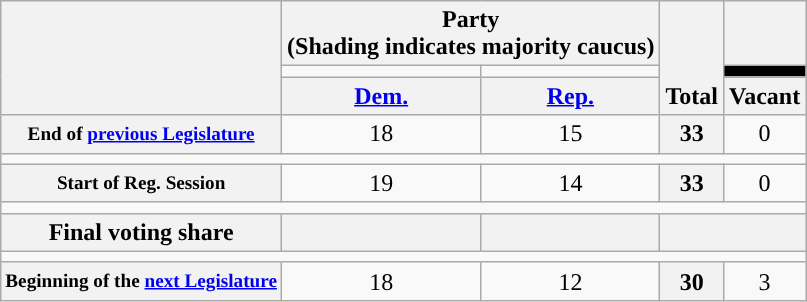<table class=wikitable style="text-align:center">
<tr style="vertical-align:bottom;">
<th rowspan=3></th>
<th colspan=2>Party <div>(Shading indicates majority caucus)</div></th>
<th rowspan=3>Total</th>
<th></th>
</tr>
<tr style="height:5px">
<td style="background-color:"></td>
<td style="background-color:"></td>
<td style="background:black;"></td>
</tr>
<tr>
<th><a href='#'>Dem.</a></th>
<th><a href='#'>Rep.</a></th>
<th>Vacant</th>
</tr>
<tr>
<th style="font-size:80%;">End of <a href='#'>previous Legislature</a></th>
<td>18</td>
<td>15</td>
<th>33</th>
<td>0</td>
</tr>
<tr>
<td colspan=5></td>
</tr>
<tr>
<th style="font-size:80%;">Start of Reg. Session</th>
<td>19</td>
<td>14</td>
<th>33</th>
<td>0</td>
</tr>
<tr>
<td colspan=5></td>
</tr>
<tr>
<th>Final voting share</th>
<th></th>
<th></th>
<th colspan=2></th>
</tr>
<tr>
<td colspan=5></td>
</tr>
<tr>
<th style="font-size:80%;">Beginning of the <a href='#'>next Legislature</a></th>
<td>18</td>
<td>12</td>
<th>30</th>
<td>3</td>
</tr>
</table>
